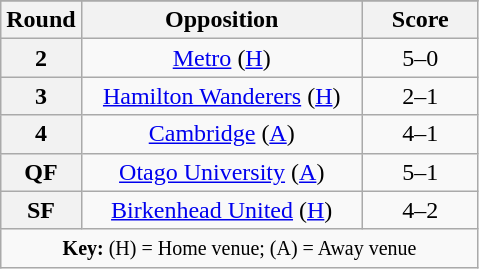<table class="wikitable plainrowheaders" style="text-align:center;margin:0">
<tr>
</tr>
<tr>
<th scope="col" style="width:25px">Round</th>
<th scope="col" style="width:180px">Opposition</th>
<th scope="col" style="width:70px">Score</th>
</tr>
<tr>
<th scope=row style="text-align:center">2</th>
<td><a href='#'>Metro</a> (<a href='#'>H</a>)</td>
<td>5–0</td>
</tr>
<tr>
<th scope=row style="text-align:center">3</th>
<td><a href='#'>Hamilton Wanderers</a> (<a href='#'>H</a>)</td>
<td>2–1</td>
</tr>
<tr>
<th scope=row style="text-align:center">4</th>
<td><a href='#'>Cambridge</a> (<a href='#'>A</a>)</td>
<td>4–1</td>
</tr>
<tr>
<th scope=row style="text-align:center">QF</th>
<td><a href='#'>Otago University</a> (<a href='#'>A</a>)</td>
<td>5–1</td>
</tr>
<tr>
<th scope=row style="text-align:center">SF</th>
<td><a href='#'>Birkenhead United</a> (<a href='#'>H</a>)</td>
<td>4–2 </td>
</tr>
<tr>
<td colspan="3"><small><strong>Key:</strong> (H) = Home venue; (A) = Away venue</small></td>
</tr>
</table>
